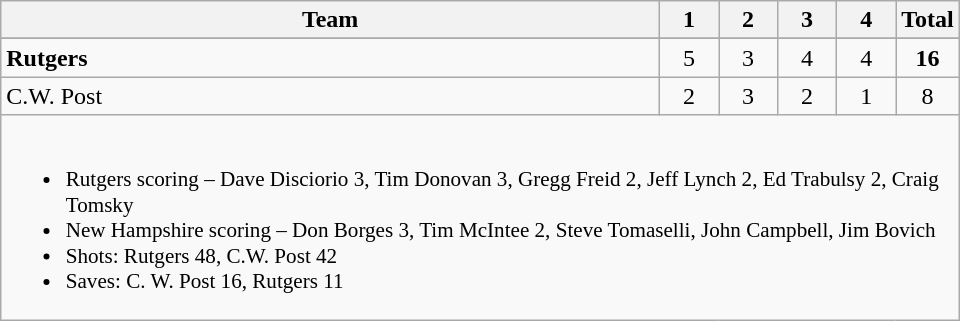<table class="wikitable" style="text-align:center; max-width:40em">
<tr>
<th>Team</th>
<th style="width:2em">1</th>
<th style="width:2em">2</th>
<th style="width:2em">3</th>
<th style="width:2em">4</th>
<th style="width:2em">Total</th>
</tr>
<tr>
</tr>
<tr>
<td style="text-align:left"><strong>Rutgers</strong></td>
<td>5</td>
<td>3</td>
<td>4</td>
<td>4</td>
<td><strong>16</strong></td>
</tr>
<tr>
<td style="text-align:left">C.W. Post</td>
<td>2</td>
<td>3</td>
<td>2</td>
<td>1</td>
<td>8</td>
</tr>
<tr>
<td colspan=6 style="text-align:left; font-size:88%;"><br><ul><li>Rutgers scoring – Dave Disciorio 3, Tim Donovan 3, Gregg Freid 2, Jeff Lynch 2, Ed Trabulsy 2, Craig Tomsky</li><li>New Hampshire scoring – Don Borges 3, Tim McIntee 2, Steve Tomaselli, John Campbell, Jim Bovich</li><li>Shots: Rutgers 48, C.W. Post 42</li><li>Saves: C. W. Post 16, Rutgers 11</li></ul></td>
</tr>
</table>
